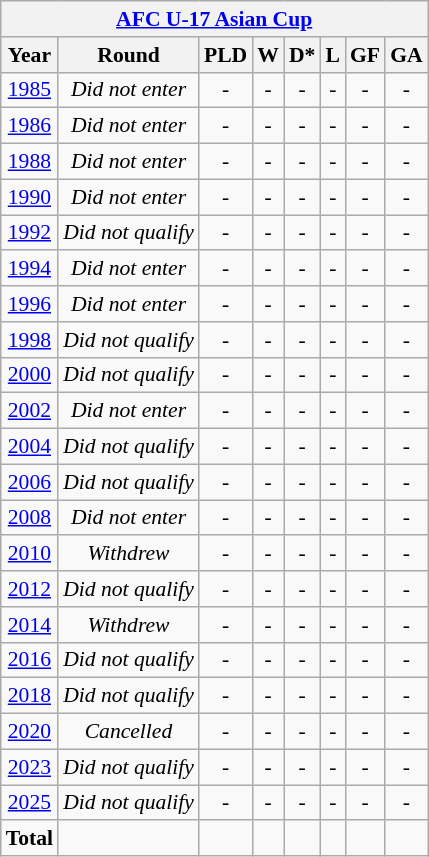<table class="wikitable" style="text-align: center;font-size:90%;">
<tr>
<th colspan=9><a href='#'>AFC U-17 Asian Cup</a></th>
</tr>
<tr>
<th>Year</th>
<th>Round</th>
<th>PLD</th>
<th>W</th>
<th>D*</th>
<th>L</th>
<th>GF</th>
<th>GA</th>
</tr>
<tr>
<td> <a href='#'>1985</a></td>
<td><em>Did not enter</em></td>
<td>-</td>
<td>-</td>
<td>-</td>
<td>-</td>
<td>-</td>
<td>-</td>
</tr>
<tr>
<td> <a href='#'>1986</a></td>
<td><em>Did not enter</em></td>
<td>-</td>
<td>-</td>
<td>-</td>
<td>-</td>
<td>-</td>
<td>-</td>
</tr>
<tr>
<td> <a href='#'>1988</a></td>
<td><em>Did not enter</em></td>
<td>-</td>
<td>-</td>
<td>-</td>
<td>-</td>
<td>-</td>
<td>-</td>
</tr>
<tr>
<td> <a href='#'>1990</a></td>
<td><em>Did not enter</em></td>
<td>-</td>
<td>-</td>
<td>-</td>
<td>-</td>
<td>-</td>
<td>-</td>
</tr>
<tr>
<td> <a href='#'>1992</a></td>
<td><em>Did not qualify</em></td>
<td>-</td>
<td>-</td>
<td>-</td>
<td>-</td>
<td>-</td>
<td>-</td>
</tr>
<tr>
<td> <a href='#'>1994</a></td>
<td><em>Did not enter</em></td>
<td>-</td>
<td>-</td>
<td>-</td>
<td>-</td>
<td>-</td>
<td>-</td>
</tr>
<tr>
<td> <a href='#'>1996</a></td>
<td><em>Did not enter</em></td>
<td>-</td>
<td>-</td>
<td>-</td>
<td>-</td>
<td>-</td>
<td>-</td>
</tr>
<tr>
<td> <a href='#'>1998</a></td>
<td><em>Did not qualify</em></td>
<td>-</td>
<td>-</td>
<td>-</td>
<td>-</td>
<td>-</td>
<td>-</td>
</tr>
<tr>
<td> <a href='#'>2000</a></td>
<td><em>Did not qualify</em></td>
<td>-</td>
<td>-</td>
<td>-</td>
<td>-</td>
<td>-</td>
<td>-</td>
</tr>
<tr>
<td> <a href='#'>2002</a></td>
<td><em>Did not enter</em></td>
<td>-</td>
<td>-</td>
<td>-</td>
<td>-</td>
<td>-</td>
<td>-</td>
</tr>
<tr>
<td> <a href='#'>2004</a></td>
<td><em>Did not qualify</em></td>
<td>-</td>
<td>-</td>
<td>-</td>
<td>-</td>
<td>-</td>
<td>-</td>
</tr>
<tr>
<td> <a href='#'>2006</a></td>
<td><em>Did not qualify</em></td>
<td>-</td>
<td>-</td>
<td>-</td>
<td>-</td>
<td>-</td>
<td>-</td>
</tr>
<tr>
<td> <a href='#'>2008</a></td>
<td><em>Did not enter</em></td>
<td>-</td>
<td>-</td>
<td>-</td>
<td>-</td>
<td>-</td>
<td>-</td>
</tr>
<tr>
<td> <a href='#'>2010</a></td>
<td><em>Withdrew</em></td>
<td>-</td>
<td>-</td>
<td>-</td>
<td>-</td>
<td>-</td>
<td>-</td>
</tr>
<tr>
<td> <a href='#'>2012</a></td>
<td><em>Did not qualify</em></td>
<td>-</td>
<td>-</td>
<td>-</td>
<td>-</td>
<td>-</td>
<td>-</td>
</tr>
<tr>
<td> <a href='#'>2014</a></td>
<td><em>Withdrew</em></td>
<td>-</td>
<td>-</td>
<td>-</td>
<td>-</td>
<td>-</td>
<td>-</td>
</tr>
<tr>
<td> <a href='#'>2016</a></td>
<td><em>Did not qualify</em></td>
<td>-</td>
<td>-</td>
<td>-</td>
<td>-</td>
<td>-</td>
<td>-</td>
</tr>
<tr>
<td> <a href='#'>2018</a></td>
<td><em>Did not qualify</em></td>
<td>-</td>
<td>-</td>
<td>-</td>
<td>-</td>
<td>-</td>
<td>-</td>
</tr>
<tr>
<td> <a href='#'>2020</a></td>
<td><em>Cancelled</em></td>
<td>-</td>
<td>-</td>
<td>-</td>
<td>-</td>
<td>-</td>
<td>-</td>
</tr>
<tr>
<td> <a href='#'>2023</a></td>
<td><em>Did not qualify</em></td>
<td>-</td>
<td>-</td>
<td>-</td>
<td>-</td>
<td>-</td>
<td>-</td>
</tr>
<tr>
<td> <a href='#'>2025</a></td>
<td><em>Did not qualify</em></td>
<td>-</td>
<td>-</td>
<td>-</td>
<td>-</td>
<td>-</td>
<td>-</td>
</tr>
<tr>
<td><strong>Total</strong></td>
<td></td>
<td></td>
<td></td>
<td></td>
<td></td>
<td></td>
<td></td>
</tr>
</table>
